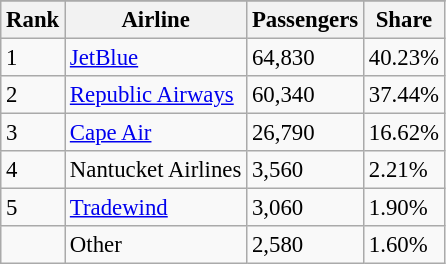<table class="wikitable sortable" style="font-size: 95%">
<tr>
</tr>
<tr>
<th>Rank</th>
<th>Airline</th>
<th>Passengers</th>
<th>Share</th>
</tr>
<tr>
<td>1</td>
<td><a href='#'>JetBlue</a></td>
<td>64,830</td>
<td>40.23%</td>
</tr>
<tr>
<td>2</td>
<td><a href='#'>Republic Airways</a></td>
<td>60,340</td>
<td>37.44%</td>
</tr>
<tr>
<td>3</td>
<td><a href='#'>Cape Air</a></td>
<td>26,790</td>
<td>16.62%</td>
</tr>
<tr>
<td>4</td>
<td>Nantucket Airlines</td>
<td>3,560</td>
<td>2.21%</td>
</tr>
<tr>
<td>5</td>
<td><a href='#'>Tradewind</a></td>
<td>3,060</td>
<td>1.90%</td>
</tr>
<tr>
<td></td>
<td>Other</td>
<td>2,580</td>
<td>1.60%</td>
</tr>
</table>
